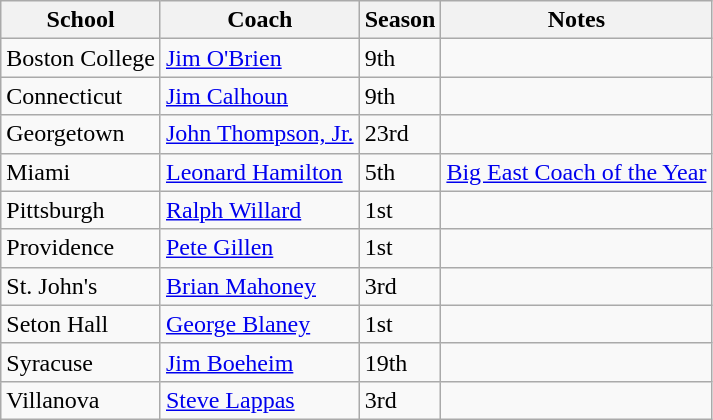<table class="wikitable">
<tr>
<th>School</th>
<th>Coach</th>
<th>Season</th>
<th>Notes</th>
</tr>
<tr>
<td>Boston College</td>
<td><a href='#'>Jim O'Brien</a></td>
<td>9th</td>
<td></td>
</tr>
<tr>
<td>Connecticut</td>
<td><a href='#'>Jim Calhoun</a></td>
<td>9th</td>
<td></td>
</tr>
<tr>
<td>Georgetown</td>
<td><a href='#'>John Thompson, Jr.</a></td>
<td>23rd</td>
<td></td>
</tr>
<tr>
<td>Miami</td>
<td><a href='#'>Leonard Hamilton</a></td>
<td>5th</td>
<td><a href='#'>Big East Coach of the Year</a></td>
</tr>
<tr>
<td>Pittsburgh</td>
<td><a href='#'>Ralph Willard</a></td>
<td>1st</td>
<td></td>
</tr>
<tr>
<td>Providence</td>
<td><a href='#'>Pete Gillen</a></td>
<td>1st</td>
<td></td>
</tr>
<tr>
<td>St. John's</td>
<td><a href='#'>Brian Mahoney</a></td>
<td>3rd</td>
<td></td>
</tr>
<tr>
<td>Seton Hall</td>
<td><a href='#'>George Blaney</a></td>
<td>1st</td>
<td></td>
</tr>
<tr>
<td>Syracuse</td>
<td><a href='#'>Jim Boeheim</a></td>
<td>19th</td>
<td></td>
</tr>
<tr>
<td>Villanova</td>
<td><a href='#'>Steve Lappas</a></td>
<td>3rd</td>
<td></td>
</tr>
</table>
